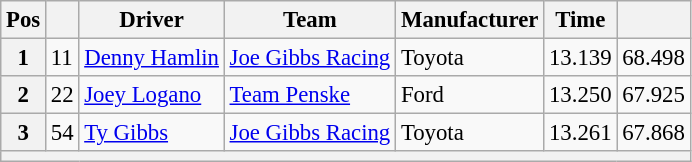<table class="wikitable" style="font-size:95%">
<tr>
<th>Pos</th>
<th></th>
<th>Driver</th>
<th>Team</th>
<th>Manufacturer</th>
<th>Time</th>
<th></th>
</tr>
<tr>
<th>1</th>
<td>11</td>
<td><a href='#'>Denny Hamlin</a></td>
<td><a href='#'>Joe Gibbs Racing</a></td>
<td>Toyota</td>
<td>13.139</td>
<td>68.498</td>
</tr>
<tr>
<th>2</th>
<td>22</td>
<td><a href='#'>Joey Logano</a></td>
<td><a href='#'>Team Penske</a></td>
<td>Ford</td>
<td>13.250</td>
<td>67.925</td>
</tr>
<tr>
<th>3</th>
<td>54</td>
<td><a href='#'>Ty Gibbs</a></td>
<td><a href='#'>Joe Gibbs Racing</a></td>
<td>Toyota</td>
<td>13.261</td>
<td>67.868</td>
</tr>
<tr>
<th colspan="7"></th>
</tr>
</table>
